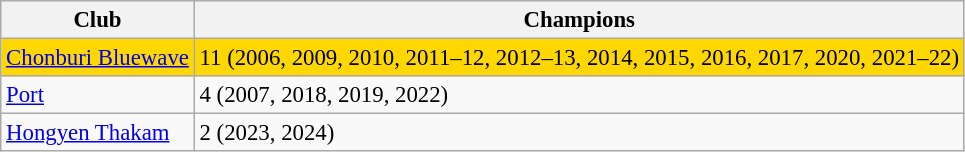<table class="wikitable sortable" style="font-size: 95%;">
<tr>
<th>Club</th>
<th>Champions</th>
</tr>
<tr ! style="background:gold;">
<td><a href='#'>Chonburi Bluewave</a></td>
<td>11 (2006, 2009, 2010, 2011–12, 2012–13, 2014, 2015, 2016, 2017, 2020, 2021–22)</td>
</tr>
<tr>
<td><a href='#'>Port</a></td>
<td>4 (2007, 2018, 2019, 2022)</td>
</tr>
<tr>
<td><a href='#'>Hongyen Thakam</a></td>
<td>2 (2023, 2024)</td>
</tr>
</table>
